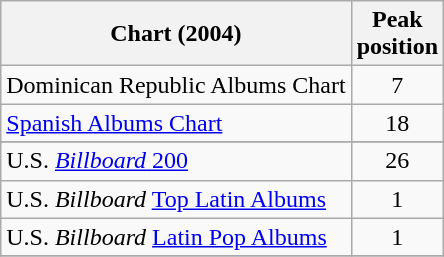<table class="wikitable">
<tr>
<th>Chart (2004)</th>
<th>Peak<br>position</th>
</tr>
<tr>
<td>Dominican Republic Albums Chart</td>
<td align="center">7</td>
</tr>
<tr>
<td><a href='#'>Spanish Albums Chart</a></td>
<td align="center">18</td>
</tr>
<tr>
</tr>
<tr>
<td>U.S. <a href='#'><em>Billboard</em> 200</a></td>
<td align="center">26</td>
</tr>
<tr>
<td>U.S. <em>Billboard</em> <a href='#'>Top Latin Albums</a></td>
<td align="center">1</td>
</tr>
<tr>
<td>U.S. <em>Billboard</em> <a href='#'>Latin Pop Albums</a></td>
<td align="center">1</td>
</tr>
<tr>
</tr>
</table>
